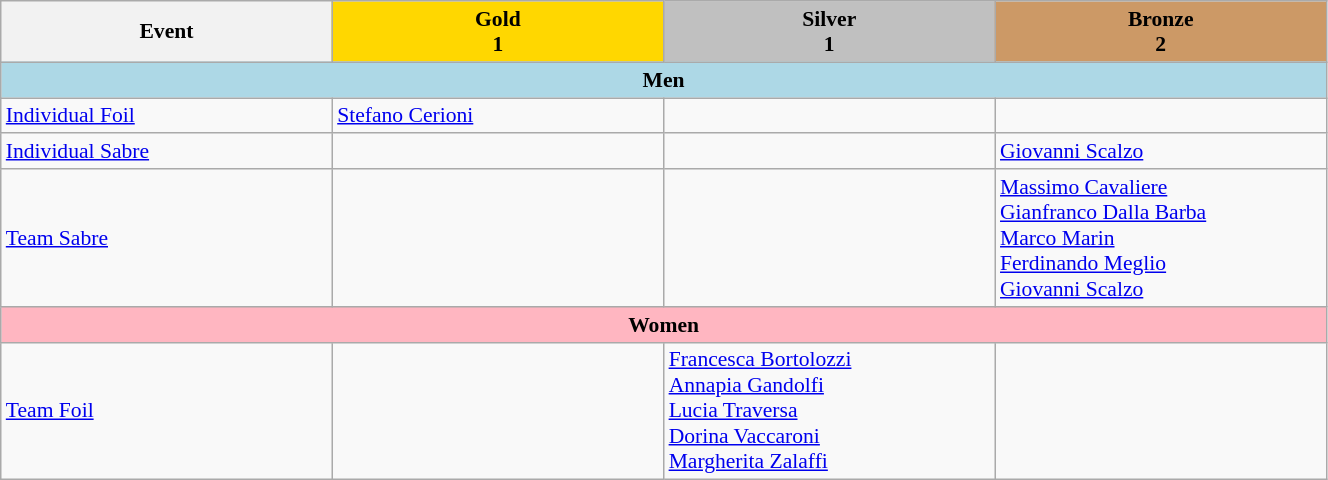<table class="wikitable" width=70% style="font-size:90%; text-align:left;">
<tr>
<th width=25%>Event</th>
<th width=25% style="background-color:gold">Gold<br>1</th>
<th width=25% style="background-color:silver">Silver<br>1</th>
<th width=25% style="background-color:#cc9966">Bronze<br>2</th>
</tr>
<tr>
<td colspan=4 align=center bgcolor=lightblue><strong>Men</strong></td>
</tr>
<tr>
<td><a href='#'>Individual Foil</a></td>
<td><a href='#'>Stefano Cerioni</a></td>
<td></td>
<td></td>
</tr>
<tr>
<td><a href='#'>Individual Sabre</a></td>
<td></td>
<td></td>
<td><a href='#'>Giovanni Scalzo</a></td>
</tr>
<tr>
<td><a href='#'>Team Sabre</a></td>
<td></td>
<td></td>
<td><a href='#'>Massimo Cavaliere</a><br><a href='#'>Gianfranco Dalla Barba</a><br><a href='#'>Marco Marin</a><br><a href='#'>Ferdinando Meglio</a><br><a href='#'>Giovanni Scalzo</a></td>
</tr>
<tr>
<td colspan=4 align=center bgcolor=lightpink><strong>Women</strong></td>
</tr>
<tr>
<td><a href='#'>Team Foil</a></td>
<td></td>
<td><a href='#'>Francesca Bortolozzi</a><br><a href='#'>Annapia Gandolfi</a><br><a href='#'>Lucia Traversa</a><br><a href='#'>Dorina Vaccaroni</a><br><a href='#'>Margherita Zalaffi</a></td>
<td></td>
</tr>
</table>
